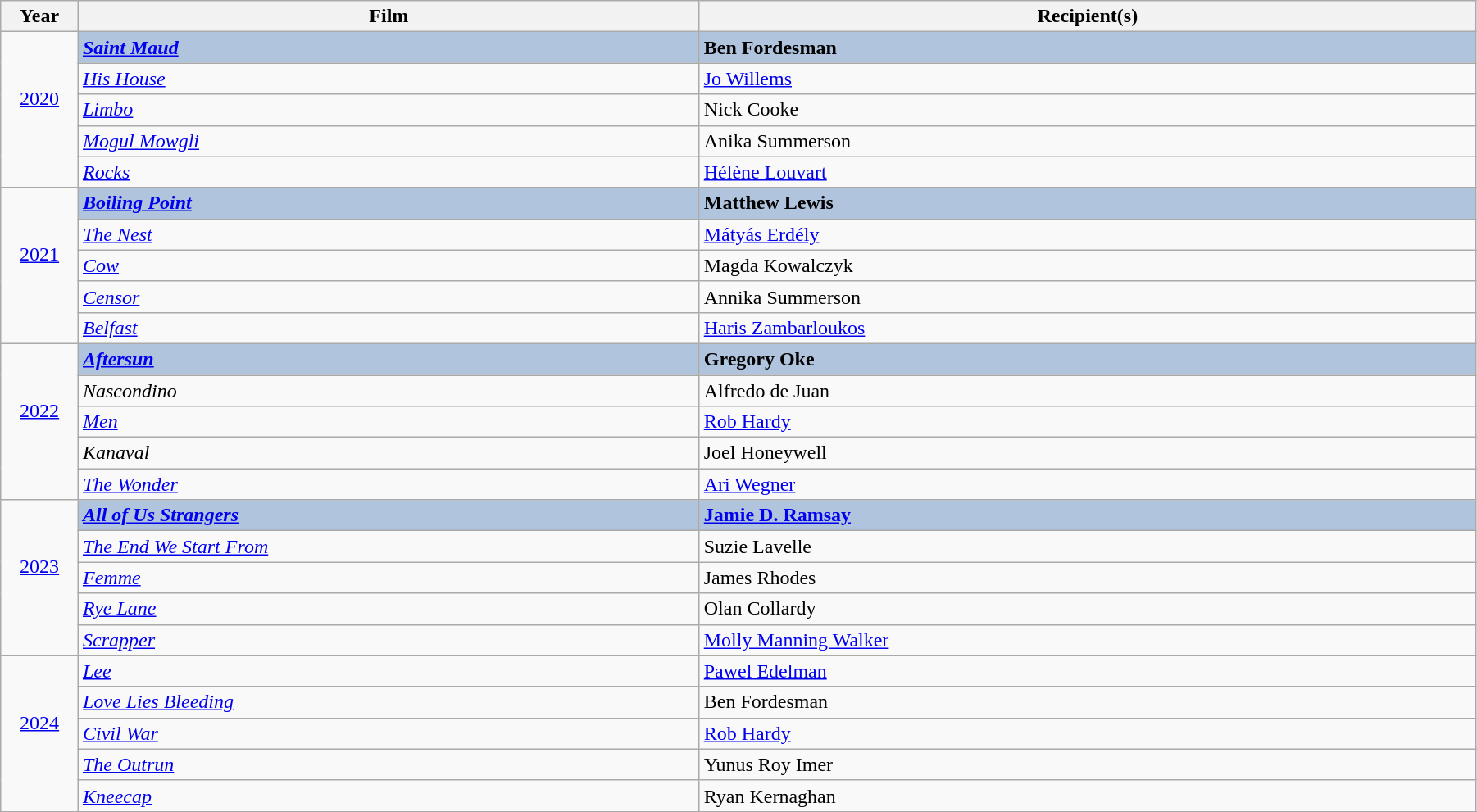<table class="wikitable" width="95%" cellpadding="5">
<tr>
<th width="5%">Year</th>
<th width="40%">Film</th>
<th width="50%">Recipient(s)</th>
</tr>
<tr>
<td rowspan="5" style="text-align:center;"><a href='#'>2020</a><br><br></td>
<td style="background:#B0C4DE"><strong><em><a href='#'>Saint Maud</a></em></strong></td>
<td style="background:#B0C4DE"><strong>Ben Fordesman</strong></td>
</tr>
<tr>
<td><em><a href='#'>His House</a></em></td>
<td><a href='#'>Jo Willems</a></td>
</tr>
<tr>
<td><em><a href='#'>Limbo</a></em></td>
<td>Nick Cooke</td>
</tr>
<tr>
<td><em><a href='#'>Mogul Mowgli</a></em></td>
<td>Anika Summerson</td>
</tr>
<tr>
<td><em><a href='#'>Rocks</a></em></td>
<td><a href='#'>Hélène Louvart</a></td>
</tr>
<tr>
<td rowspan="5" style="text-align:center;"><a href='#'>2021</a><br><br></td>
<td style="background:#B0C4DE"><strong><em><a href='#'>Boiling Point</a></em></strong></td>
<td style="background:#B0C4DE"><strong>Matthew Lewis</strong></td>
</tr>
<tr>
<td><em><a href='#'>The Nest</a></em></td>
<td><a href='#'>Mátyás Erdély</a></td>
</tr>
<tr>
<td><em><a href='#'>Cow</a></em></td>
<td>Magda Kowalczyk</td>
</tr>
<tr>
<td><em><a href='#'>Censor</a></em></td>
<td>Annika Summerson</td>
</tr>
<tr>
<td><em><a href='#'>Belfast</a></em></td>
<td><a href='#'>Haris Zambarloukos</a></td>
</tr>
<tr>
<td rowspan="5" style="text-align:center;"><a href='#'>2022</a><br><br></td>
<td style="background:#B0C4DE"><strong><em><a href='#'>Aftersun</a></em></strong></td>
<td style="background:#B0C4DE"><strong>Gregory Oke</strong></td>
</tr>
<tr>
<td><em>Nascondino</em></td>
<td>Alfredo de Juan</td>
</tr>
<tr>
<td><em><a href='#'>Men</a></em></td>
<td><a href='#'>Rob Hardy</a></td>
</tr>
<tr>
<td><em>Kanaval</em></td>
<td>Joel Honeywell</td>
</tr>
<tr>
<td><em><a href='#'>The Wonder</a></em></td>
<td><a href='#'>Ari Wegner</a></td>
</tr>
<tr>
<td rowspan="5" style="text-align:center;"><a href='#'>2023</a><br><br></td>
<td style="background:#B0C4DE"><strong><em><a href='#'>All of Us Strangers</a></em></strong></td>
<td style="background:#B0C4DE"><strong><a href='#'>Jamie D. Ramsay</a></strong></td>
</tr>
<tr>
<td><em><a href='#'>The End We Start From</a></em></td>
<td>Suzie Lavelle</td>
</tr>
<tr>
<td><em><a href='#'>Femme</a></em></td>
<td>James Rhodes</td>
</tr>
<tr>
<td><em><a href='#'>Rye Lane</a></em></td>
<td>Olan Collardy</td>
</tr>
<tr>
<td><em><a href='#'>Scrapper</a></em></td>
<td><a href='#'>Molly Manning Walker</a></td>
</tr>
<tr>
<td rowspan="5" style="text-align:center;"><a href='#'>2024</a><br><br></td>
<td><em><a href='#'>Lee</a></em></td>
<td><a href='#'>Pawel Edelman</a></td>
</tr>
<tr>
<td><em><a href='#'>Love Lies Bleeding</a></em></td>
<td>Ben Fordesman</td>
</tr>
<tr>
<td><em><a href='#'>Civil War</a></em></td>
<td><a href='#'>Rob Hardy</a></td>
</tr>
<tr>
<td><em><a href='#'>The Outrun</a></em></td>
<td>Yunus Roy Imer</td>
</tr>
<tr>
<td><em><a href='#'>Kneecap</a></em></td>
<td>Ryan Kernaghan</td>
</tr>
<tr>
</tr>
</table>
